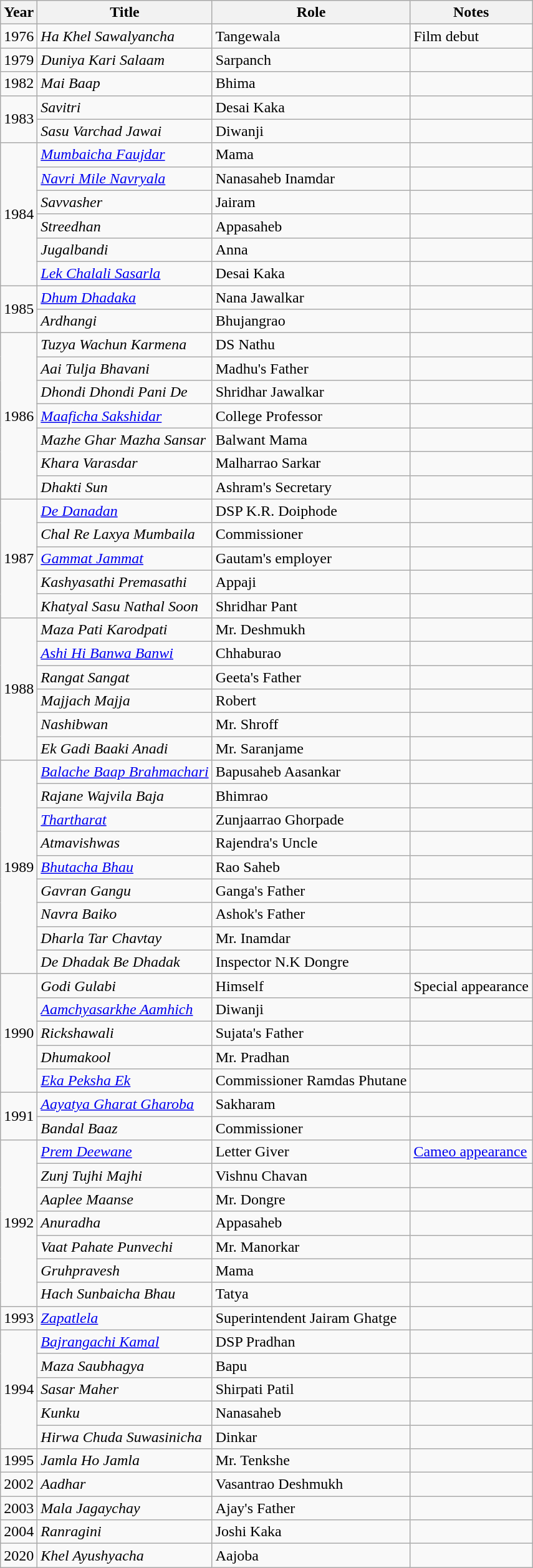<table class="wikitable">
<tr>
<th>Year</th>
<th>Title</th>
<th>Role</th>
<th>Notes</th>
</tr>
<tr>
<td>1976</td>
<td><em>Ha Khel Sawalyancha</em></td>
<td>Tangewala</td>
<td>Film debut</td>
</tr>
<tr>
<td>1979</td>
<td><em>Duniya Kari Salaam</em></td>
<td>Sarpanch</td>
<td></td>
</tr>
<tr>
<td>1982</td>
<td><em>Mai Baap</em></td>
<td>Bhima</td>
<td></td>
</tr>
<tr>
<td rowspan="2">1983</td>
<td><em>Savitri</em></td>
<td>Desai Kaka</td>
<td></td>
</tr>
<tr>
<td><em>Sasu Varchad Jawai</em></td>
<td>Diwanji</td>
<td></td>
</tr>
<tr>
<td rowspan="6">1984</td>
<td><em><a href='#'>Mumbaicha Faujdar</a></em></td>
<td>Mama</td>
<td></td>
</tr>
<tr>
<td><em><a href='#'>Navri Mile Navryala</a></em></td>
<td>Nanasaheb Inamdar</td>
<td></td>
</tr>
<tr>
<td><em>Savvasher</em></td>
<td>Jairam</td>
<td></td>
</tr>
<tr>
<td><em>Streedhan</em></td>
<td>Appasaheb</td>
<td></td>
</tr>
<tr>
<td><em>Jugalbandi</em></td>
<td>Anna</td>
<td></td>
</tr>
<tr>
<td><em><a href='#'>Lek Chalali Sasarla</a></em></td>
<td>Desai Kaka</td>
<td></td>
</tr>
<tr>
<td rowspan="2">1985</td>
<td><em><a href='#'>Dhum Dhadaka</a></em></td>
<td>Nana Jawalkar</td>
<td></td>
</tr>
<tr>
<td><em>Ardhangi</em></td>
<td>Bhujangrao</td>
<td></td>
</tr>
<tr>
<td rowspan="7">1986</td>
<td><em>Tuzya Wachun Karmena</em></td>
<td>DS Nathu</td>
<td></td>
</tr>
<tr>
<td><em>Aai Tulja Bhavani</em></td>
<td>Madhu's Father</td>
<td></td>
</tr>
<tr>
<td><em>Dhondi Dhondi Pani De</em></td>
<td>Shridhar Jawalkar</td>
<td></td>
</tr>
<tr>
<td><em><a href='#'>Maaficha Sakshidar</a></em></td>
<td>College Professor</td>
<td></td>
</tr>
<tr>
<td><em>Mazhe Ghar Mazha Sansar</em></td>
<td>Balwant Mama</td>
<td></td>
</tr>
<tr>
<td><em>Khara Varasdar</em></td>
<td>Malharrao Sarkar</td>
<td></td>
</tr>
<tr>
<td><em>Dhakti Sun</em></td>
<td>Ashram's Secretary</td>
<td></td>
</tr>
<tr>
<td rowspan="5">1987</td>
<td><em><a href='#'>De Danadan</a></em></td>
<td>DSP K.R. Doiphode</td>
<td></td>
</tr>
<tr>
<td><em>Chal Re Laxya Mumbaila</em></td>
<td>Commissioner</td>
<td></td>
</tr>
<tr>
<td><em><a href='#'>Gammat Jammat</a></em></td>
<td>Gautam's employer</td>
<td></td>
</tr>
<tr>
<td><em>Kashyasathi Premasathi</em></td>
<td>Appaji</td>
<td></td>
</tr>
<tr>
<td><em>Khatyal Sasu Nathal Soon</em></td>
<td>Shridhar Pant</td>
<td></td>
</tr>
<tr>
<td rowspan="6">1988</td>
<td><em>Maza Pati Karodpati</em></td>
<td>Mr. Deshmukh</td>
<td></td>
</tr>
<tr>
<td><em><a href='#'>Ashi Hi Banwa Banwi</a></em></td>
<td>Chhaburao</td>
<td></td>
</tr>
<tr>
<td><em>Rangat Sangat</em></td>
<td>Geeta's Father</td>
<td></td>
</tr>
<tr>
<td><em>Majjach Majja</em></td>
<td>Robert</td>
<td></td>
</tr>
<tr>
<td><em>Nashibwan</em></td>
<td>Mr. Shroff</td>
<td></td>
</tr>
<tr>
<td><em>Ek Gadi Baaki Anadi</em></td>
<td>Mr. Saranjame</td>
<td></td>
</tr>
<tr>
<td rowspan="9">1989</td>
<td><em><a href='#'>Balache Baap Brahmachari</a></em></td>
<td>Bapusaheb Aasankar</td>
<td></td>
</tr>
<tr>
<td><em>Rajane Wajvila Baja</em></td>
<td>Bhimrao</td>
<td></td>
</tr>
<tr>
<td><em><a href='#'>Thartharat</a></em></td>
<td>Zunjaarrao Ghorpade</td>
<td></td>
</tr>
<tr>
<td><em>Atmavishwas</em></td>
<td>Rajendra's Uncle</td>
<td></td>
</tr>
<tr>
<td><em><a href='#'>Bhutacha Bhau</a></em></td>
<td>Rao Saheb</td>
<td></td>
</tr>
<tr>
<td><em>Gavran Gangu</em></td>
<td>Ganga's Father</td>
<td></td>
</tr>
<tr>
<td><em>Navra Baiko</em></td>
<td>Ashok's Father</td>
<td></td>
</tr>
<tr>
<td><em>Dharla Tar Chavtay</em></td>
<td>Mr. Inamdar</td>
<td></td>
</tr>
<tr>
<td><em>De Dhadak Be Dhadak</em></td>
<td>Inspector N.K Dongre</td>
<td></td>
</tr>
<tr>
<td rowspan="5">1990</td>
<td><em>Godi Gulabi</em></td>
<td>Himself</td>
<td>Special appearance</td>
</tr>
<tr>
<td><em><a href='#'>Aamchyasarkhe Aamhich</a></em></td>
<td>Diwanji</td>
<td></td>
</tr>
<tr>
<td><em>Rickshawali</em></td>
<td>Sujata's Father</td>
<td></td>
</tr>
<tr>
<td><em>Dhumakool</em></td>
<td>Mr. Pradhan</td>
<td></td>
</tr>
<tr>
<td><em><a href='#'>Eka Peksha Ek</a></em></td>
<td>Commissioner Ramdas Phutane</td>
<td></td>
</tr>
<tr>
<td rowspan="2">1991</td>
<td><em><a href='#'>Aayatya Gharat Gharoba</a></em></td>
<td>Sakharam</td>
<td></td>
</tr>
<tr>
<td><em>Bandal Baaz</em></td>
<td>Commissioner</td>
<td></td>
</tr>
<tr>
<td rowspan="7">1992</td>
<td><em><a href='#'>Prem Deewane</a></em></td>
<td>Letter Giver</td>
<td><a href='#'>Cameo appearance</a></td>
</tr>
<tr>
<td><em>Zunj Tujhi Majhi</em></td>
<td>Vishnu Chavan</td>
<td></td>
</tr>
<tr>
<td><em>Aaplee Maanse</em></td>
<td>Mr. Dongre</td>
<td></td>
</tr>
<tr>
<td><em>Anuradha</em></td>
<td>Appasaheb</td>
<td></td>
</tr>
<tr>
<td><em>Vaat Pahate Punvechi</em></td>
<td>Mr. Manorkar</td>
<td></td>
</tr>
<tr>
<td><em>Gruhpravesh</em></td>
<td>Mama</td>
<td></td>
</tr>
<tr>
<td><em>Hach Sunbaicha Bhau</em></td>
<td>Tatya</td>
<td></td>
</tr>
<tr>
<td>1993</td>
<td><em><a href='#'>Zapatlela</a></em></td>
<td>Superintendent Jairam Ghatge</td>
<td></td>
</tr>
<tr>
<td rowspan="5">1994</td>
<td><em><a href='#'>Bajrangachi Kamal</a></em></td>
<td>DSP Pradhan</td>
<td></td>
</tr>
<tr>
<td><em>Maza Saubhagya</em></td>
<td>Bapu</td>
<td></td>
</tr>
<tr>
<td><em>Sasar Maher</em></td>
<td>Shirpati Patil</td>
<td></td>
</tr>
<tr>
<td><em>Kunku</em></td>
<td>Nanasaheb</td>
<td></td>
</tr>
<tr>
<td><em>Hirwa Chuda Suwasinicha</em></td>
<td>Dinkar</td>
<td></td>
</tr>
<tr>
<td>1995</td>
<td><em>Jamla Ho Jamla</em></td>
<td>Mr. Tenkshe</td>
<td></td>
</tr>
<tr>
<td>2002</td>
<td><em>Aadhar</em></td>
<td>Vasantrao Deshmukh</td>
<td></td>
</tr>
<tr>
<td>2003</td>
<td><em>Mala Jagaychay</em></td>
<td>Ajay's Father</td>
<td></td>
</tr>
<tr>
<td>2004</td>
<td><em>Ranragini</em></td>
<td>Joshi Kaka</td>
<td></td>
</tr>
<tr>
<td>2020</td>
<td><em>Khel Ayushyacha</em></td>
<td>Aajoba</td>
<td></td>
</tr>
</table>
